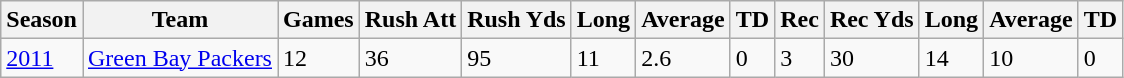<table class="wikitable">
<tr>
<th>Season</th>
<th>Team</th>
<th>Games</th>
<th>Rush Att</th>
<th>Rush Yds</th>
<th>Long</th>
<th>Average</th>
<th>TD</th>
<th>Rec</th>
<th>Rec Yds</th>
<th>Long</th>
<th>Average</th>
<th>TD</th>
</tr>
<tr>
<td><a href='#'>2011</a></td>
<td><a href='#'>Green Bay Packers</a></td>
<td>12</td>
<td>36</td>
<td>95</td>
<td>11</td>
<td>2.6</td>
<td>0</td>
<td>3</td>
<td>30</td>
<td>14</td>
<td>10</td>
<td>0</td>
</tr>
</table>
